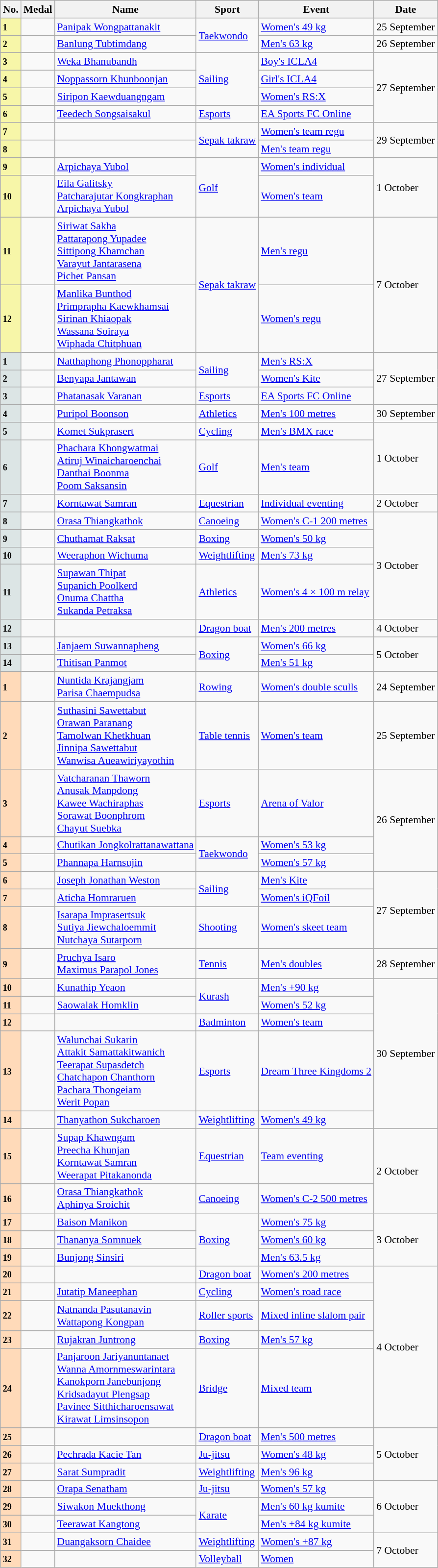<table class="wikitable sortable" style="font-size:90%">
<tr align=center>
<th>No.</th>
<th>Medal</th>
<th>Name</th>
<th>Sport</th>
<th>Event</th>
<th>Date</th>
</tr>
<tr>
<td style="background:#F7F6A8"><small><strong>1</strong></small></td>
<td></td>
<td><a href='#'>Panipak Wongpattanakit</a></td>
<td rowspan=2> <a href='#'>Taekwondo</a></td>
<td><a href='#'>Women's 49 kg</a></td>
<td>25 September</td>
</tr>
<tr>
<td style="background:#F7F6A8"><small><strong>2</strong></small></td>
<td></td>
<td><a href='#'>Banlung Tubtimdang</a></td>
<td><a href='#'>Men's 63 kg</a></td>
<td>26 September</td>
</tr>
<tr>
<td style="background:#F7F6A8"><small><strong>3</strong></small></td>
<td></td>
<td><a href='#'>Weka Bhanubandh</a></td>
<td rowspan=3> <a href='#'>Sailing</a></td>
<td><a href='#'>Boy's ICLA4</a></td>
<td rowspan=4>27 September</td>
</tr>
<tr>
<td style="background:#F7F6A8"><small><strong>4</strong></small></td>
<td></td>
<td><a href='#'>Noppassorn Khunboonjan</a></td>
<td><a href='#'>Girl's ICLA4</a></td>
</tr>
<tr>
<td style="background:#F7F6A8"><small><strong>5</strong></small></td>
<td></td>
<td><a href='#'>Siripon Kaewduangngam</a></td>
<td><a href='#'>Women's RS:X</a></td>
</tr>
<tr>
<td style="background:#F7F6A8"><small><strong>6</strong></small></td>
<td></td>
<td><a href='#'>Teedech Songsaisakul</a></td>
<td> <a href='#'>Esports</a></td>
<td><a href='#'>EA Sports FC Online</a></td>
</tr>
<tr>
<td style="background:#F7F6A8"><small><strong>7</strong></small></td>
<td></td>
<td></td>
<td rowspan=2> <a href='#'>Sepak takraw</a></td>
<td><a href='#'>Women's team regu</a></td>
<td rowspan=2>29 September</td>
</tr>
<tr>
<td style="background:#F7F6A8"><small><strong>8</strong></small></td>
<td></td>
<td></td>
<td><a href='#'>Men's team regu</a></td>
</tr>
<tr>
<td style="background:#F7F6A8"><small><strong>9</strong></small></td>
<td></td>
<td><a href='#'>Arpichaya Yubol</a></td>
<td rowspan=2> <a href='#'>Golf</a></td>
<td><a href='#'>Women's individual</a></td>
<td rowspan=2>1 October</td>
</tr>
<tr>
<td style="background:#F7F6A8"><small><strong>10</strong></small></td>
<td></td>
<td><a href='#'>Eila Galitsky</a><br><a href='#'>Patcharajutar Kongkraphan</a><br><a href='#'>Arpichaya Yubol</a></td>
<td><a href='#'>Women's team</a></td>
</tr>
<tr>
<td style="background:#F7F6A8"><small><strong>11</strong></small></td>
<td></td>
<td><a href='#'>Siriwat Sakha</a><br><a href='#'>Pattarapong Yupadee</a><br><a href='#'>Sittipong Khamchan</a><br><a href='#'>Varayut Jantarasena</a><br><a href='#'>Pichet Pansan</a></td>
<td rowspan=2> <a href='#'>Sepak takraw</a></td>
<td><a href='#'>Men's regu</a></td>
<td rowspan=2>7 October</td>
</tr>
<tr>
<td style="background:#F7F6A8"><small><strong>12</strong></small></td>
<td></td>
<td><a href='#'>Manlika Bunthod</a><br><a href='#'>Primprapha Kaewkhamsai</a><br><a href='#'>Sirinan Khiaopak</a><br><a href='#'>Wassana Soiraya</a><br><a href='#'>Wiphada Chitphuan</a></td>
<td><a href='#'>Women's regu</a></td>
</tr>
<tr>
<td style="background:#DCE5E5"><small><strong>1</strong></small></td>
<td></td>
<td><a href='#'>Natthaphong Phonoppharat</a></td>
<td rowspan=2> <a href='#'>Sailing</a></td>
<td><a href='#'>Men's RS:X</a></td>
<td rowspan=3>27 September</td>
</tr>
<tr>
<td style="background:#DCE5E5"><small><strong>2</strong></small></td>
<td></td>
<td><a href='#'>Benyapa Jantawan</a></td>
<td><a href='#'>Women's Kite</a></td>
</tr>
<tr>
<td style="background:#DCE5E5"><small><strong>3</strong></small></td>
<td></td>
<td><a href='#'>Phatanasak Varanan</a></td>
<td> <a href='#'>Esports</a></td>
<td><a href='#'>EA Sports FC Online</a></td>
</tr>
<tr>
<td style="background:#DCE5E5"><small><strong>4</strong></small></td>
<td></td>
<td><a href='#'>Puripol Boonson</a></td>
<td> <a href='#'>Athletics</a></td>
<td><a href='#'>Men's 100 metres</a></td>
<td>30 September</td>
</tr>
<tr>
<td style="background:#DCE5E5"><small><strong>5</strong></small></td>
<td></td>
<td><a href='#'>Komet Sukprasert</a></td>
<td> <a href='#'>Cycling</a></td>
<td><a href='#'>Men's BMX race</a></td>
<td rowspan=2>1 October</td>
</tr>
<tr>
<td style="background:#DCE5E5"><small><strong>6</strong></small></td>
<td></td>
<td><a href='#'>Phachara Khongwatmai</a><br><a href='#'>Atiruj Winaicharoenchai</a><br><a href='#'>Danthai Boonma</a><br><a href='#'>Poom Saksansin</a></td>
<td> <a href='#'>Golf</a></td>
<td><a href='#'>Men's team</a></td>
</tr>
<tr>
<td style="background:#DCE5E5"><small><strong>7</strong></small></td>
<td></td>
<td><a href='#'>Korntawat Samran</a></td>
<td> <a href='#'>Equestrian</a></td>
<td><a href='#'>Individual eventing</a></td>
<td>2 October</td>
</tr>
<tr>
<td style="background:#DCE5E5"><small><strong>8</strong></small></td>
<td></td>
<td><a href='#'>Orasa Thiangkathok</a></td>
<td> <a href='#'>Canoeing</a></td>
<td><a href='#'>Women's C-1 200 metres</a></td>
<td rowspan=4>3 October</td>
</tr>
<tr>
<td style="background:#DCE5E5"><small><strong>9</strong></small></td>
<td></td>
<td><a href='#'>Chuthamat Raksat</a></td>
<td> <a href='#'>Boxing</a></td>
<td><a href='#'>Women's 50 kg</a></td>
</tr>
<tr>
<td style="background:#DCE5E5"><small><strong>10</strong></small></td>
<td></td>
<td><a href='#'>Weeraphon Wichuma</a></td>
<td> <a href='#'>Weightlifting</a></td>
<td><a href='#'>Men's 73 kg</a></td>
</tr>
<tr>
<td style="background:#DCE5E5"><small><strong>11</strong></small></td>
<td></td>
<td><a href='#'>Supawan Thipat</a><br><a href='#'>Supanich Poolkerd</a><br><a href='#'>Onuma Chattha</a><br><a href='#'>Sukanda Petraksa</a></td>
<td> <a href='#'>Athletics</a></td>
<td><a href='#'>Women's 4 × 100 m relay</a></td>
</tr>
<tr>
<td style="background:#DCE5E5"><small><strong>12</strong></small></td>
<td></td>
<td></td>
<td> <a href='#'>Dragon boat</a></td>
<td><a href='#'>Men's 200 metres</a></td>
<td>4 October</td>
</tr>
<tr>
<td style="background:#DCE5E5"><small><strong>13</strong></small></td>
<td></td>
<td><a href='#'>Janjaem Suwannapheng</a></td>
<td rowspan=2> <a href='#'>Boxing</a></td>
<td><a href='#'>Women's 66 kg</a></td>
<td rowspan=2>5 October</td>
</tr>
<tr>
<td style="background:#DCE5E5"><small><strong>14</strong></small></td>
<td></td>
<td><a href='#'>Thitisan Panmot</a></td>
<td><a href='#'>Men's 51 kg</a></td>
</tr>
<tr>
<td style="background:#FFDAB9"><small><strong>1</strong></small></td>
<td></td>
<td><a href='#'>Nuntida Krajangjam</a><br><a href='#'>Parisa Chaempudsa</a></td>
<td> <a href='#'>Rowing</a></td>
<td><a href='#'>Women's double sculls</a></td>
<td>24 September</td>
</tr>
<tr>
<td style="background:#FFDAB9"><small><strong>2</strong></small></td>
<td></td>
<td><a href='#'>Suthasini Sawettabut</a><br><a href='#'>Orawan Paranang</a><br><a href='#'>Tamolwan Khetkhuan</a><br><a href='#'>Jinnipa Sawettabut</a><br><a href='#'>Wanwisa Aueawiriyayothin</a></td>
<td> <a href='#'>Table tennis</a></td>
<td><a href='#'>Women's team</a></td>
<td>25 September</td>
</tr>
<tr>
<td style="background:#FFDAB9"><small><strong>3</strong></small></td>
<td></td>
<td><a href='#'>Vatcharanan Thaworn</a><br><a href='#'>Anusak Manpdong</a><br><a href='#'>Kawee Wachiraphas</a><br><a href='#'>Sorawat Boonphrom</a><br><a href='#'>Chayut Suebka</a></td>
<td> <a href='#'>Esports</a></td>
<td><a href='#'>Arena of Valor</a></td>
<td rowspan=3>26 September</td>
</tr>
<tr>
<td style="background:#FFDAB9"><small><strong>4</strong></small></td>
<td></td>
<td><a href='#'>Chutikan Jongkolrattanawattana</a></td>
<td rowspan=2> <a href='#'>Taekwondo</a></td>
<td><a href='#'>Women's 53 kg</a></td>
</tr>
<tr>
<td style="background:#FFDAB9"><small><strong>5</strong></small></td>
<td></td>
<td><a href='#'>Phannapa Harnsujin</a></td>
<td><a href='#'>Women's 57 kg</a></td>
</tr>
<tr>
<td style="background:#FFDAB9"><small><strong>6</strong></small></td>
<td></td>
<td><a href='#'>Joseph Jonathan Weston</a></td>
<td rowspan=2> <a href='#'>Sailing</a></td>
<td><a href='#'>Men's Kite</a></td>
<td rowspan=3>27 September</td>
</tr>
<tr>
<td style="background:#FFDAB9"><small><strong>7</strong></small></td>
<td></td>
<td><a href='#'>Aticha Homraruen</a></td>
<td><a href='#'>Women's iQFoil</a></td>
</tr>
<tr>
<td style="background:#FFDAB9"><small><strong>8</strong></small></td>
<td></td>
<td><a href='#'>Isarapa Imprasertsuk</a><br><a href='#'>Sutiya Jiewchaloemmit</a><br><a href='#'>Nutchaya Sutarporn</a></td>
<td> <a href='#'>Shooting</a></td>
<td><a href='#'>Women's skeet team</a></td>
</tr>
<tr>
<td style="background:#FFDAB9"><small><strong>9</strong></small></td>
<td></td>
<td><a href='#'>Pruchya Isaro</a><br><a href='#'>Maximus Parapol Jones</a></td>
<td> <a href='#'>Tennis</a></td>
<td><a href='#'>Men's doubles</a></td>
<td>28 September</td>
</tr>
<tr>
<td style="background:#FFDAB9"><small><strong>10</strong></small></td>
<td></td>
<td><a href='#'>Kunathip Yeaon</a></td>
<td rowspan=2> <a href='#'>Kurash</a></td>
<td><a href='#'>Men's +90 kg</a></td>
<td rowspan=5>30 September</td>
</tr>
<tr>
<td style="background:#FFDAB9"><small><strong>11</strong></small></td>
<td></td>
<td><a href='#'>Saowalak Homklin</a></td>
<td><a href='#'>Women's 52 kg</a></td>
</tr>
<tr>
<td style="background:#FFDAB9"><small><strong>12</strong></small></td>
<td></td>
<td></td>
<td> <a href='#'>Badminton</a></td>
<td><a href='#'>Women's team</a></td>
</tr>
<tr>
<td style="background:#FFDAB9"><small><strong>13</strong></small></td>
<td></td>
<td><a href='#'>Walunchai Sukarin</a><br><a href='#'>Attakit Samattakitwanich</a><br><a href='#'>Teerapat Supasdetch</a><br><a href='#'>Chatchapon Chanthorn</a><br><a href='#'>Pachara Thongeiam</a><br><a href='#'>Werit Popan</a></td>
<td> <a href='#'>Esports</a></td>
<td><a href='#'>Dream Three Kingdoms 2</a></td>
</tr>
<tr>
<td style="background:#FFDAB9"><small><strong>14</strong></small></td>
<td></td>
<td><a href='#'>Thanyathon Sukcharoen</a></td>
<td> <a href='#'>Weightlifting</a></td>
<td><a href='#'>Women's 49 kg</a></td>
</tr>
<tr>
<td style="background:#FFDAB9"><small><strong>15</strong></small></td>
<td></td>
<td><a href='#'>Supap Khawngam</a><br><a href='#'>Preecha Khunjan</a><br><a href='#'>Korntawat Samran</a><br><a href='#'>Weerapat Pitakanonda</a></td>
<td> <a href='#'>Equestrian</a></td>
<td><a href='#'>Team eventing</a></td>
<td rowspan=2>2 October</td>
</tr>
<tr>
<td style="background:#FFDAB9"><small><strong>16</strong></small></td>
<td></td>
<td><a href='#'>Orasa Thiangkathok</a><br><a href='#'>Aphinya Sroichit</a></td>
<td> <a href='#'>Canoeing</a></td>
<td><a href='#'>Women's C-2 500 metres</a></td>
</tr>
<tr>
<td style="background:#FFDAB9"><small><strong>17</strong></small></td>
<td></td>
<td><a href='#'>Baison Manikon</a></td>
<td rowspan=3> <a href='#'>Boxing</a></td>
<td><a href='#'>Women's 75 kg</a></td>
<td rowspan=3>3 October</td>
</tr>
<tr>
<td style="background:#FFDAB9"><small><strong>18</strong></small></td>
<td></td>
<td><a href='#'>Thananya Somnuek</a></td>
<td><a href='#'>Women's 60 kg</a></td>
</tr>
<tr>
<td style="background:#FFDAB9"><small><strong>19</strong></small></td>
<td></td>
<td><a href='#'>Bunjong Sinsiri</a></td>
<td><a href='#'>Men's 63.5 kg</a></td>
</tr>
<tr>
<td style="background:#FFDAB9"><small><strong>20</strong></small></td>
<td></td>
<td></td>
<td> <a href='#'>Dragon boat</a></td>
<td><a href='#'>Women's 200 metres</a></td>
<td rowspan=5>4 October</td>
</tr>
<tr>
<td style="background:#FFDAB9"><small><strong>21</strong></small></td>
<td></td>
<td><a href='#'>Jutatip Maneephan</a></td>
<td> <a href='#'>Cycling</a></td>
<td><a href='#'>Women's road race</a></td>
</tr>
<tr>
<td style="background:#FFDAB9"><small><strong>22</strong></small></td>
<td></td>
<td><a href='#'>Natnanda Pasutanavin</a><br><a href='#'>Wattapong Kongpan</a></td>
<td> <a href='#'>Roller sports</a></td>
<td><a href='#'>Mixed inline slalom pair</a></td>
</tr>
<tr>
<td style="background:#FFDAB9"><small><strong>23</strong></small></td>
<td></td>
<td><a href='#'>Rujakran Juntrong</a></td>
<td> <a href='#'>Boxing</a></td>
<td><a href='#'>Men's 57 kg</a></td>
</tr>
<tr>
<td style="background:#FFDAB9"><small><strong>24</strong></small></td>
<td></td>
<td><a href='#'>Panjaroon Jariyanuntanaet</a><br><a href='#'>Wanna Amornmeswarintara</a><br><a href='#'>Kanokporn Janebunjong</a><br><a href='#'>Kridsadayut Plengsap</a><br><a href='#'>Pavinee Sitthicharoensawat</a><br><a href='#'>Kirawat Limsinsopon</a></td>
<td> <a href='#'>Bridge</a></td>
<td><a href='#'>Mixed team</a></td>
</tr>
<tr>
<td style="background:#FFDAB9"><small><strong>25</strong></small></td>
<td></td>
<td></td>
<td> <a href='#'>Dragon boat</a></td>
<td><a href='#'>Men's 500 metres</a></td>
<td rowspan=3>5 October</td>
</tr>
<tr>
<td style="background:#FFDAB9"><small><strong>26</strong></small></td>
<td></td>
<td><a href='#'>Pechrada Kacie Tan</a></td>
<td> <a href='#'>Ju-jitsu</a></td>
<td><a href='#'>Women's 48 kg</a></td>
</tr>
<tr>
<td style="background:#FFDAB9"><small><strong>27</strong></small></td>
<td></td>
<td><a href='#'>Sarat Sumpradit</a></td>
<td> <a href='#'>Weightlifting</a></td>
<td><a href='#'>Men's 96 kg</a></td>
</tr>
<tr>
<td style="background:#FFDAB9"><small><strong>28</strong></small></td>
<td></td>
<td><a href='#'>Orapa Senatham</a></td>
<td> <a href='#'>Ju-jitsu</a></td>
<td><a href='#'>Women's 57 kg</a></td>
<td rowspan=3>6 October</td>
</tr>
<tr>
<td style="background:#FFDAB9"><small><strong>29</strong></small></td>
<td></td>
<td><a href='#'>Siwakon Muekthong</a></td>
<td rowspan=2> <a href='#'>Karate</a></td>
<td><a href='#'>Men's 60 kg kumite</a></td>
</tr>
<tr>
<td style="background:#FFDAB9"><small><strong>30</strong></small></td>
<td></td>
<td><a href='#'>Teerawat Kangtong</a></td>
<td><a href='#'>Men's +84 kg kumite</a></td>
</tr>
<tr>
<td style="background:#FFDAB9"><small><strong>31</strong></small></td>
<td></td>
<td><a href='#'>Duangaksorn Chaidee</a></td>
<td> <a href='#'>Weightlifting</a></td>
<td><a href='#'>Women's +87 kg</a></td>
<td rowspan=2>7 October</td>
</tr>
<tr>
<td style="background:#FFDAB9"><small><strong>32</strong></small></td>
<td></td>
<td></td>
<td> <a href='#'>Volleyball</a></td>
<td><a href='#'>Women</a></td>
</tr>
</table>
